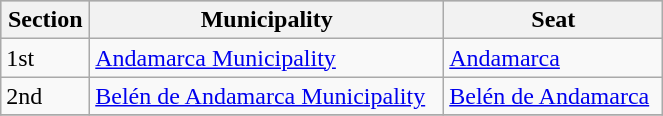<table class="wikitable" border="1" style="width:35%;" border="1">
<tr bgcolor=silver>
<th>Section</th>
<th>Municipality</th>
<th>Seat</th>
</tr>
<tr>
<td>1st</td>
<td><a href='#'>Andamarca Municipality</a></td>
<td><a href='#'>Andamarca</a></td>
</tr>
<tr>
<td>2nd</td>
<td><a href='#'>Belén de Andamarca Municipality</a></td>
<td><a href='#'>Belén de Andamarca</a></td>
</tr>
<tr>
</tr>
</table>
